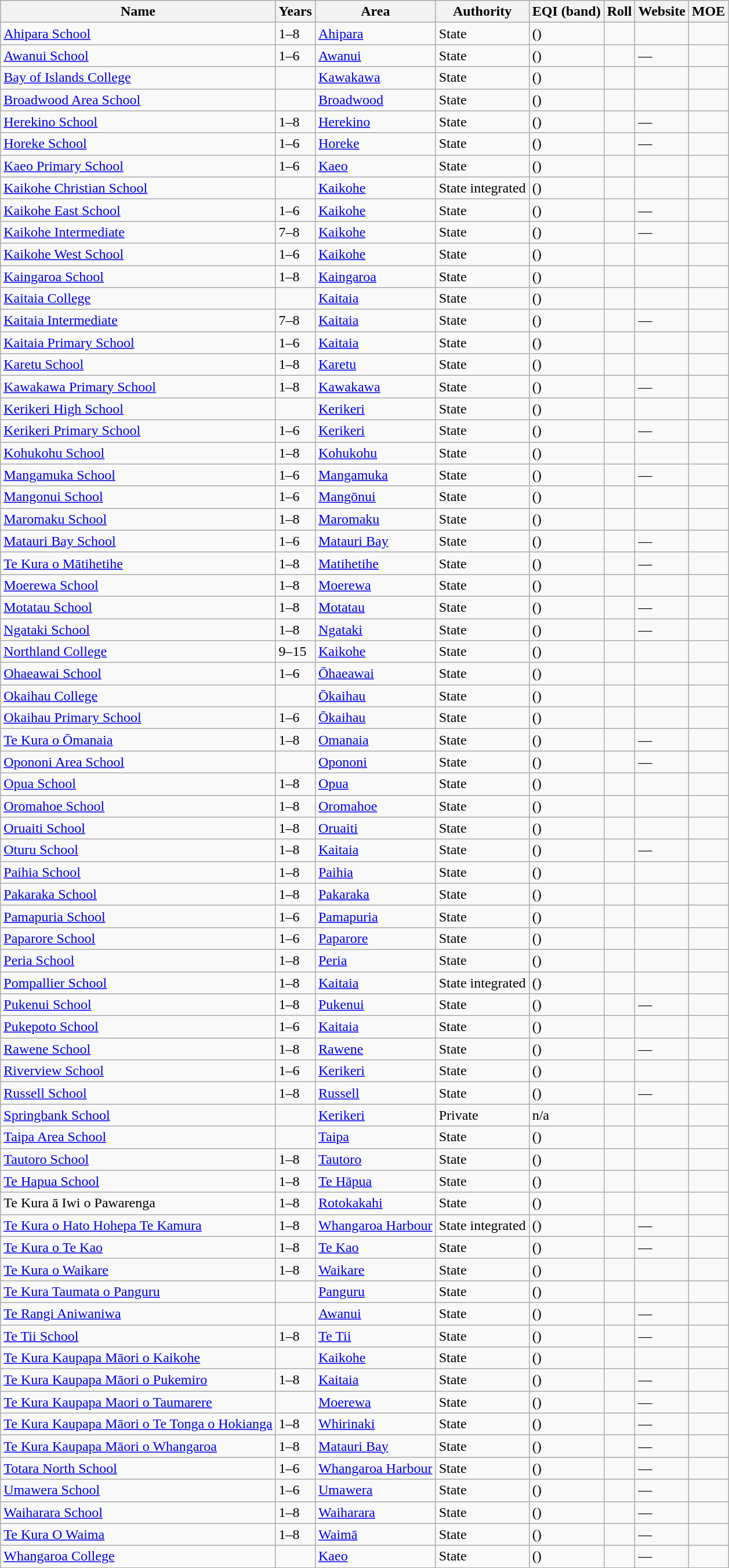<table class="wikitable sortable">
<tr>
<th>Name</th>
<th>Years</th>
<th>Area</th>
<th>Authority</th>
<th>EQI (band)</th>
<th>Roll</th>
<th class="unsortable">Website</th>
<th>MOE</th>
</tr>
<tr>
<td><a href='#'>Ahipara School</a></td>
<td>1–8</td>
<td><a href='#'>Ahipara</a></td>
<td>State</td>
<td> ()</td>
<td></td>
<td></td>
<td></td>
</tr>
<tr>
<td><a href='#'>Awanui School</a></td>
<td>1–6</td>
<td><a href='#'>Awanui</a></td>
<td>State</td>
<td> ()</td>
<td></td>
<td>—</td>
<td></td>
</tr>
<tr>
<td><a href='#'>Bay of Islands College</a></td>
<td></td>
<td><a href='#'>Kawakawa</a></td>
<td>State</td>
<td> ()</td>
<td></td>
<td></td>
<td></td>
</tr>
<tr>
<td><a href='#'>Broadwood Area School</a></td>
<td></td>
<td><a href='#'>Broadwood</a></td>
<td>State</td>
<td> ()</td>
<td></td>
<td></td>
<td></td>
</tr>
<tr>
<td><a href='#'>Herekino School</a></td>
<td>1–8</td>
<td><a href='#'>Herekino</a></td>
<td>State</td>
<td> ()</td>
<td></td>
<td>—</td>
<td></td>
</tr>
<tr>
<td><a href='#'>Horeke School</a></td>
<td>1–6</td>
<td><a href='#'>Horeke</a></td>
<td>State</td>
<td> ()</td>
<td></td>
<td>—</td>
<td></td>
</tr>
<tr>
<td><a href='#'>Kaeo Primary School</a></td>
<td>1–6</td>
<td><a href='#'>Kaeo</a></td>
<td>State</td>
<td> ()</td>
<td></td>
<td></td>
<td></td>
</tr>
<tr>
<td><a href='#'>Kaikohe Christian School</a></td>
<td></td>
<td><a href='#'>Kaikohe</a></td>
<td>State integrated</td>
<td> ()</td>
<td></td>
<td></td>
<td></td>
</tr>
<tr>
<td><a href='#'>Kaikohe East School</a></td>
<td>1–6</td>
<td><a href='#'>Kaikohe</a></td>
<td>State</td>
<td> ()</td>
<td></td>
<td>—</td>
<td></td>
</tr>
<tr>
<td><a href='#'>Kaikohe Intermediate</a></td>
<td>7–8</td>
<td><a href='#'>Kaikohe</a></td>
<td>State</td>
<td> ()</td>
<td></td>
<td>—</td>
<td></td>
</tr>
<tr>
<td><a href='#'>Kaikohe West School</a></td>
<td>1–6</td>
<td><a href='#'>Kaikohe</a></td>
<td>State</td>
<td> ()</td>
<td></td>
<td></td>
<td></td>
</tr>
<tr>
<td><a href='#'>Kaingaroa School</a></td>
<td>1–8</td>
<td><a href='#'>Kaingaroa</a></td>
<td>State</td>
<td> ()</td>
<td></td>
<td></td>
<td></td>
</tr>
<tr>
<td><a href='#'>Kaitaia College</a></td>
<td></td>
<td><a href='#'>Kaitaia</a></td>
<td>State</td>
<td> ()</td>
<td></td>
<td></td>
<td></td>
</tr>
<tr>
<td><a href='#'>Kaitaia Intermediate</a></td>
<td>7–8</td>
<td><a href='#'>Kaitaia</a></td>
<td>State</td>
<td> ()</td>
<td></td>
<td>—</td>
<td></td>
</tr>
<tr>
<td><a href='#'>Kaitaia Primary School</a></td>
<td>1–6</td>
<td><a href='#'>Kaitaia</a></td>
<td>State</td>
<td> ()</td>
<td></td>
<td></td>
<td></td>
</tr>
<tr>
<td><a href='#'>Karetu School</a></td>
<td>1–8</td>
<td><a href='#'>Karetu</a></td>
<td>State</td>
<td> ()</td>
<td></td>
<td></td>
<td></td>
</tr>
<tr>
<td><a href='#'>Kawakawa Primary School</a></td>
<td>1–8</td>
<td><a href='#'>Kawakawa</a></td>
<td>State</td>
<td> ()</td>
<td></td>
<td>—</td>
<td></td>
</tr>
<tr>
<td><a href='#'>Kerikeri High School</a></td>
<td></td>
<td><a href='#'>Kerikeri</a></td>
<td>State</td>
<td> ()</td>
<td></td>
<td></td>
<td></td>
</tr>
<tr>
<td><a href='#'>Kerikeri Primary School</a></td>
<td>1–6</td>
<td><a href='#'>Kerikeri</a></td>
<td>State</td>
<td> ()</td>
<td></td>
<td>—</td>
<td></td>
</tr>
<tr>
<td><a href='#'>Kohukohu School</a></td>
<td>1–8</td>
<td><a href='#'>Kohukohu</a></td>
<td>State</td>
<td> ()</td>
<td></td>
<td></td>
<td></td>
</tr>
<tr>
<td><a href='#'>Mangamuka School</a></td>
<td>1–6</td>
<td><a href='#'>Mangamuka</a></td>
<td>State</td>
<td> ()</td>
<td></td>
<td>—</td>
<td></td>
</tr>
<tr>
<td><a href='#'>Mangonui School</a></td>
<td>1–6</td>
<td><a href='#'>Mangōnui</a></td>
<td>State</td>
<td> ()</td>
<td></td>
<td></td>
<td></td>
</tr>
<tr>
<td><a href='#'>Maromaku School</a></td>
<td>1–8</td>
<td><a href='#'>Maromaku</a></td>
<td>State</td>
<td> ()</td>
<td></td>
<td></td>
<td></td>
</tr>
<tr>
<td><a href='#'>Matauri Bay School</a></td>
<td>1–6</td>
<td><a href='#'>Matauri Bay</a></td>
<td>State</td>
<td> ()</td>
<td></td>
<td>—</td>
<td></td>
</tr>
<tr>
<td><a href='#'>Te Kura o Mātihetihe</a></td>
<td>1–8</td>
<td><a href='#'>Matihetihe</a></td>
<td>State</td>
<td> ()</td>
<td></td>
<td>—</td>
<td></td>
</tr>
<tr>
<td><a href='#'>Moerewa School</a></td>
<td>1–8</td>
<td><a href='#'>Moerewa</a></td>
<td>State</td>
<td> ()</td>
<td></td>
<td></td>
<td></td>
</tr>
<tr>
<td><a href='#'>Motatau School</a></td>
<td>1–8</td>
<td><a href='#'>Motatau</a></td>
<td>State</td>
<td> ()</td>
<td></td>
<td>—</td>
<td></td>
</tr>
<tr>
<td><a href='#'>Ngataki School</a></td>
<td>1–8</td>
<td><a href='#'>Ngataki</a></td>
<td>State</td>
<td> ()</td>
<td></td>
<td>—</td>
<td></td>
</tr>
<tr>
<td><a href='#'>Northland College</a></td>
<td>9–15</td>
<td><a href='#'>Kaikohe</a></td>
<td>State</td>
<td> ()</td>
<td></td>
<td></td>
<td></td>
</tr>
<tr>
<td><a href='#'>Ohaeawai School</a></td>
<td>1–6</td>
<td><a href='#'>Ōhaeawai</a></td>
<td>State</td>
<td> ()</td>
<td></td>
<td></td>
<td></td>
</tr>
<tr>
<td><a href='#'>Okaihau College</a></td>
<td></td>
<td><a href='#'>Ōkaihau</a></td>
<td>State</td>
<td> ()</td>
<td></td>
<td></td>
<td></td>
</tr>
<tr>
<td><a href='#'>Okaihau Primary School</a></td>
<td>1–6</td>
<td><a href='#'>Ōkaihau</a></td>
<td>State</td>
<td> ()</td>
<td></td>
<td></td>
<td></td>
</tr>
<tr>
<td><a href='#'>Te Kura o Ōmanaia</a></td>
<td>1–8</td>
<td><a href='#'>Omanaia</a></td>
<td>State</td>
<td> ()</td>
<td></td>
<td>—</td>
<td></td>
</tr>
<tr>
<td><a href='#'>Opononi Area School</a></td>
<td></td>
<td><a href='#'>Opononi</a></td>
<td>State</td>
<td> ()</td>
<td></td>
<td>—</td>
<td></td>
</tr>
<tr>
<td><a href='#'>Opua School</a></td>
<td>1–8</td>
<td><a href='#'>Opua</a></td>
<td>State</td>
<td> ()</td>
<td></td>
<td></td>
<td></td>
</tr>
<tr>
<td><a href='#'>Oromahoe School</a></td>
<td>1–8</td>
<td><a href='#'>Oromahoe</a></td>
<td>State</td>
<td> ()</td>
<td></td>
<td></td>
<td></td>
</tr>
<tr>
<td><a href='#'>Oruaiti School</a></td>
<td>1–8</td>
<td><a href='#'>Oruaiti</a></td>
<td>State</td>
<td> ()</td>
<td></td>
<td></td>
<td></td>
</tr>
<tr>
<td><a href='#'>Oturu School</a></td>
<td>1–8</td>
<td><a href='#'>Kaitaia</a></td>
<td>State</td>
<td> ()</td>
<td></td>
<td>—</td>
<td></td>
</tr>
<tr>
<td><a href='#'>Paihia School</a></td>
<td>1–8</td>
<td><a href='#'>Paihia</a></td>
<td>State</td>
<td> ()</td>
<td></td>
<td></td>
<td></td>
</tr>
<tr>
<td><a href='#'>Pakaraka School</a></td>
<td>1–8</td>
<td><a href='#'>Pakaraka</a></td>
<td>State</td>
<td> ()</td>
<td></td>
<td></td>
<td></td>
</tr>
<tr>
<td><a href='#'>Pamapuria School</a></td>
<td>1–6</td>
<td><a href='#'>Pamapuria</a></td>
<td>State</td>
<td> ()</td>
<td></td>
<td></td>
<td></td>
</tr>
<tr>
<td><a href='#'>Paparore School</a></td>
<td>1–6</td>
<td><a href='#'>Paparore</a></td>
<td>State</td>
<td> ()</td>
<td></td>
<td></td>
<td></td>
</tr>
<tr>
<td><a href='#'>Peria School</a></td>
<td>1–8</td>
<td><a href='#'>Peria</a></td>
<td>State</td>
<td> ()</td>
<td></td>
<td></td>
<td></td>
</tr>
<tr>
<td><a href='#'>Pompallier School</a></td>
<td>1–8</td>
<td><a href='#'>Kaitaia</a></td>
<td>State integrated</td>
<td> ()</td>
<td></td>
<td></td>
<td></td>
</tr>
<tr>
<td><a href='#'>Pukenui School</a></td>
<td>1–8</td>
<td><a href='#'>Pukenui</a></td>
<td>State</td>
<td> ()</td>
<td></td>
<td>—</td>
<td></td>
</tr>
<tr>
<td><a href='#'>Pukepoto School</a></td>
<td>1–6</td>
<td><a href='#'>Kaitaia</a></td>
<td>State</td>
<td> ()</td>
<td></td>
<td></td>
<td></td>
</tr>
<tr>
<td><a href='#'>Rawene School</a></td>
<td>1–8</td>
<td><a href='#'>Rawene</a></td>
<td>State</td>
<td> ()</td>
<td></td>
<td>—</td>
<td></td>
</tr>
<tr>
<td><a href='#'>Riverview School</a></td>
<td>1–6</td>
<td><a href='#'>Kerikeri</a></td>
<td>State</td>
<td> ()</td>
<td></td>
<td></td>
<td></td>
</tr>
<tr>
<td><a href='#'>Russell School</a></td>
<td>1–8</td>
<td><a href='#'>Russell</a></td>
<td>State</td>
<td> ()</td>
<td></td>
<td>—</td>
<td></td>
</tr>
<tr>
<td><a href='#'>Springbank School</a></td>
<td></td>
<td><a href='#'>Kerikeri</a></td>
<td>Private</td>
<td>n/a</td>
<td></td>
<td></td>
<td></td>
</tr>
<tr>
<td><a href='#'>Taipa Area School</a></td>
<td></td>
<td><a href='#'>Taipa</a></td>
<td>State</td>
<td> ()</td>
<td></td>
<td></td>
<td></td>
</tr>
<tr>
<td><a href='#'>Tautoro School</a></td>
<td>1–8</td>
<td><a href='#'>Tautoro</a></td>
<td>State</td>
<td> ()</td>
<td></td>
<td></td>
<td></td>
</tr>
<tr>
<td><a href='#'>Te Hapua School</a></td>
<td>1–8</td>
<td><a href='#'>Te Hāpua</a></td>
<td>State</td>
<td> ()</td>
<td></td>
<td></td>
<td></td>
</tr>
<tr>
<td>Te Kura ā Iwi o Pawarenga</td>
<td>1–8</td>
<td><a href='#'>Rotokakahi</a></td>
<td>State</td>
<td> ()</td>
<td></td>
<td></td>
<td></td>
</tr>
<tr>
<td><a href='#'>Te Kura o Hato Hohepa Te Kamura</a></td>
<td>1–8</td>
<td><a href='#'>Whangaroa Harbour</a></td>
<td>State integrated</td>
<td> ()</td>
<td></td>
<td>—</td>
<td></td>
</tr>
<tr>
<td><a href='#'>Te Kura o Te Kao</a></td>
<td>1–8</td>
<td><a href='#'>Te Kao</a></td>
<td>State</td>
<td> ()</td>
<td></td>
<td>—</td>
<td></td>
</tr>
<tr>
<td><a href='#'>Te Kura o Waikare</a></td>
<td>1–8</td>
<td><a href='#'>Waikare</a></td>
<td>State</td>
<td> ()</td>
<td></td>
<td></td>
<td></td>
</tr>
<tr>
<td><a href='#'>Te Kura Taumata o Panguru</a></td>
<td></td>
<td><a href='#'>Panguru</a></td>
<td>State</td>
<td> ()</td>
<td></td>
<td></td>
<td></td>
</tr>
<tr>
<td><a href='#'>Te Rangi Aniwaniwa</a></td>
<td></td>
<td><a href='#'>Awanui</a></td>
<td>State</td>
<td> ()</td>
<td></td>
<td>—</td>
<td></td>
</tr>
<tr>
<td><a href='#'>Te Tii School</a></td>
<td>1–8</td>
<td><a href='#'>Te Tii</a></td>
<td>State</td>
<td> ()</td>
<td></td>
<td>—</td>
<td></td>
</tr>
<tr>
<td><a href='#'>Te Kura Kaupapa Māori o Kaikohe</a></td>
<td></td>
<td><a href='#'>Kaikohe</a></td>
<td>State</td>
<td> ()</td>
<td></td>
<td></td>
<td></td>
</tr>
<tr>
<td><a href='#'>Te Kura Kaupapa Māori o Pukemiro</a></td>
<td>1–8</td>
<td><a href='#'>Kaitaia</a></td>
<td>State</td>
<td> ()</td>
<td></td>
<td>—</td>
<td></td>
</tr>
<tr>
<td><a href='#'>Te Kura Kaupapa Maori o Taumarere</a></td>
<td></td>
<td><a href='#'>Moerewa</a></td>
<td>State</td>
<td> ()</td>
<td></td>
<td>—</td>
<td></td>
</tr>
<tr>
<td><a href='#'>Te Kura Kaupapa Māori o Te Tonga o Hokianga</a></td>
<td>1–8</td>
<td><a href='#'>Whirinaki</a></td>
<td>State</td>
<td> ()</td>
<td></td>
<td>—</td>
<td></td>
</tr>
<tr>
<td><a href='#'>Te Kura Kaupapa Māori o Whangaroa</a></td>
<td>1–8</td>
<td><a href='#'>Matauri Bay</a></td>
<td>State</td>
<td> ()</td>
<td></td>
<td>—</td>
<td></td>
</tr>
<tr>
<td><a href='#'>Totara North School</a></td>
<td>1–6</td>
<td><a href='#'>Whangaroa Harbour</a></td>
<td>State</td>
<td> ()</td>
<td></td>
<td>—</td>
<td></td>
</tr>
<tr>
<td><a href='#'>Umawera School</a></td>
<td>1–6</td>
<td><a href='#'>Umawera</a></td>
<td>State</td>
<td> ()</td>
<td></td>
<td>—</td>
<td></td>
</tr>
<tr>
<td><a href='#'>Waiharara School</a></td>
<td>1–8</td>
<td><a href='#'>Waiharara</a></td>
<td>State</td>
<td> ()</td>
<td></td>
<td>—</td>
<td></td>
</tr>
<tr>
<td><a href='#'>Te Kura O Waima</a></td>
<td>1–8</td>
<td><a href='#'>Waimā</a></td>
<td>State</td>
<td> ()</td>
<td></td>
<td>—</td>
<td></td>
</tr>
<tr>
<td><a href='#'>Whangaroa College</a></td>
<td></td>
<td><a href='#'>Kaeo</a></td>
<td>State</td>
<td> ()</td>
<td></td>
<td>—</td>
<td></td>
</tr>
</table>
